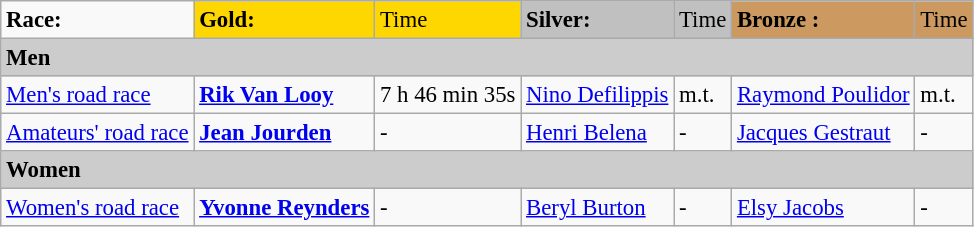<table class="wikitable" style="text-align: left; font-size: 95%; border: gray solid 1px; border-collapse: collapse;">
<tr>
<td><strong>Race:</strong></td>
<td !align="center" bgcolor="gold"><strong>Gold:</strong></td>
<td !align="center" bgcolor="gold">Time</td>
<td !align="center" bgcolor="silver"><strong>Silver:</strong></td>
<td !align="center" bgcolor="silver">Time</td>
<td !align="center" bgcolor="CC9961"><strong>Bronze :</strong></td>
<td !align="center" bgcolor="CC9961">Time</td>
</tr>
<tr bgcolor="#cccccc">
<td colspan=7><strong>Men</strong></td>
</tr>
<tr>
<td><a href='#'>Men's road race</a><br></td>
<td><strong><a href='#'>Rik Van Looy</a></strong><br><small></small></td>
<td>7 h 46 min 35s</td>
<td><a href='#'>Nino Defilippis</a><br><small></small></td>
<td>m.t.</td>
<td><a href='#'>Raymond Poulidor</a><br><small></small></td>
<td>m.t.</td>
</tr>
<tr>
<td><a href='#'>Amateurs' road race</a></td>
<td><strong><a href='#'>Jean Jourden</a></strong><br><small></small></td>
<td>-</td>
<td><a href='#'>Henri Belena</a><br><small></small></td>
<td>-</td>
<td><a href='#'>Jacques Gestraut</a><br><small></small></td>
<td>-</td>
</tr>
<tr bgcolor="#cccccc">
<td colspan=7><strong>Women</strong></td>
</tr>
<tr>
<td><a href='#'>Women's road race</a></td>
<td><strong><a href='#'>Yvonne Reynders</a></strong><br><small></small></td>
<td>-</td>
<td><a href='#'>Beryl Burton</a><br><small></small></td>
<td>-</td>
<td><a href='#'>Elsy Jacobs</a><br><small></small></td>
<td>-</td>
</tr>
</table>
